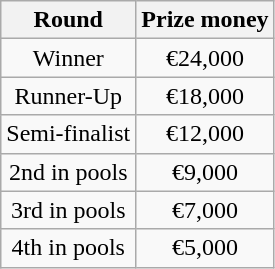<table class="wikitable" style="text-align: center;">
<tr>
<th>Round</th>
<th>Prize money</th>
</tr>
<tr>
<td>Winner</td>
<td>€24,000</td>
</tr>
<tr>
<td>Runner-Up</td>
<td>€18,000</td>
</tr>
<tr>
<td>Semi-finalist</td>
<td>€12,000</td>
</tr>
<tr>
<td>2nd in pools</td>
<td>€9,000</td>
</tr>
<tr>
<td>3rd in pools</td>
<td>€7,000</td>
</tr>
<tr>
<td>4th in pools</td>
<td>€5,000</td>
</tr>
</table>
